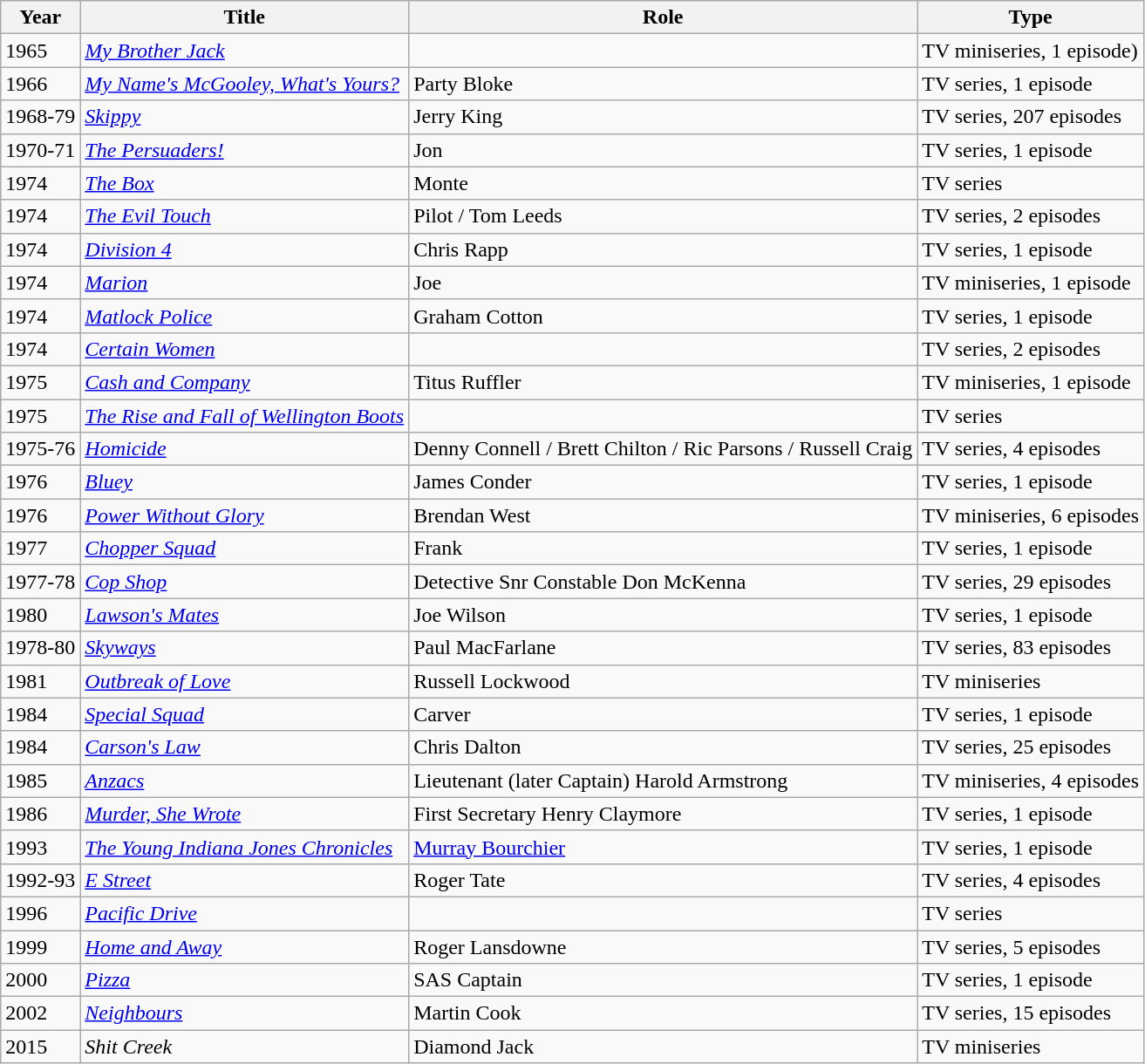<table class="wikitable">
<tr>
<th>Year</th>
<th>Title</th>
<th>Role</th>
<th>Type</th>
</tr>
<tr>
<td>1965</td>
<td><em><a href='#'>My Brother Jack</a></em></td>
<td></td>
<td>TV miniseries, 1 episode)</td>
</tr>
<tr>
<td>1966</td>
<td><em><a href='#'>My Name's McGooley, What's Yours?</a></em></td>
<td>Party Bloke</td>
<td>TV series, 1 episode</td>
</tr>
<tr>
<td>1968-79</td>
<td><em><a href='#'>Skippy</a></em></td>
<td>Jerry King</td>
<td>TV series, 207 episodes</td>
</tr>
<tr>
<td>1970-71</td>
<td><em><a href='#'>The Persuaders!</a></em></td>
<td>Jon</td>
<td>TV series, 1 episode</td>
</tr>
<tr>
<td>1974</td>
<td><em><a href='#'>The Box</a></em></td>
<td>Monte</td>
<td>TV series</td>
</tr>
<tr>
<td>1974</td>
<td><em><a href='#'>The Evil Touch</a></em></td>
<td>Pilot / Tom Leeds</td>
<td>TV series, 2 episodes</td>
</tr>
<tr>
<td>1974</td>
<td><em><a href='#'>Division 4</a></em></td>
<td>Chris Rapp</td>
<td>TV series, 1 episode</td>
</tr>
<tr>
<td>1974</td>
<td><em><a href='#'>Marion</a></em></td>
<td>Joe</td>
<td>TV miniseries, 1 episode</td>
</tr>
<tr>
<td>1974</td>
<td><em><a href='#'>Matlock Police</a></em></td>
<td>Graham Cotton</td>
<td>TV series, 1 episode</td>
</tr>
<tr>
<td>1974</td>
<td><em><a href='#'>Certain Women</a></em></td>
<td></td>
<td>TV series, 2 episodes</td>
</tr>
<tr>
<td>1975</td>
<td><em><a href='#'>Cash and Company</a></em></td>
<td>Titus Ruffler</td>
<td>TV miniseries, 1 episode</td>
</tr>
<tr>
<td>1975</td>
<td><em><a href='#'>The Rise and Fall of Wellington Boots</a></em></td>
<td></td>
<td>TV series</td>
</tr>
<tr>
<td>1975-76</td>
<td><em><a href='#'>Homicide</a></em></td>
<td>Denny Connell / Brett Chilton / Ric Parsons / Russell Craig</td>
<td>TV series, 4 episodes</td>
</tr>
<tr>
<td>1976</td>
<td><em><a href='#'>Bluey</a></em></td>
<td>James Conder</td>
<td>TV series, 1 episode</td>
</tr>
<tr>
<td>1976</td>
<td><em><a href='#'>Power Without Glory</a></em></td>
<td>Brendan West</td>
<td>TV miniseries, 6 episodes</td>
</tr>
<tr>
<td>1977</td>
<td><em><a href='#'>Chopper Squad</a></em></td>
<td>Frank</td>
<td>TV series, 1 episode</td>
</tr>
<tr>
<td>1977-78</td>
<td><em><a href='#'>Cop Shop</a></em></td>
<td>Detective Snr Constable Don McKenna</td>
<td>TV series, 29 episodes</td>
</tr>
<tr>
<td>1980</td>
<td><em><a href='#'>Lawson's Mates</a></em></td>
<td>Joe Wilson</td>
<td>TV series, 1 episode</td>
</tr>
<tr>
<td>1978-80</td>
<td><em><a href='#'>Skyways</a></em></td>
<td>Paul MacFarlane</td>
<td>TV series, 83 episodes</td>
</tr>
<tr>
<td>1981</td>
<td><em><a href='#'>Outbreak of Love</a></em></td>
<td>Russell Lockwood</td>
<td>TV miniseries</td>
</tr>
<tr>
<td>1984</td>
<td><em><a href='#'>Special Squad</a></em></td>
<td>Carver</td>
<td>TV series, 1 episode</td>
</tr>
<tr>
<td>1984</td>
<td><em><a href='#'>Carson's Law</a></em></td>
<td>Chris Dalton</td>
<td>TV series, 25 episodes</td>
</tr>
<tr>
<td>1985</td>
<td><em><a href='#'>Anzacs</a></em></td>
<td>Lieutenant (later Captain) Harold Armstrong</td>
<td>TV miniseries, 4 episodes</td>
</tr>
<tr>
<td>1986</td>
<td><em><a href='#'>Murder, She Wrote</a></em></td>
<td>First Secretary Henry Claymore</td>
<td>TV series, 1 episode</td>
</tr>
<tr>
<td>1993</td>
<td><em><a href='#'>The Young Indiana Jones Chronicles</a></em></td>
<td><a href='#'>Murray Bourchier</a></td>
<td>TV series, 1 episode</td>
</tr>
<tr>
<td>1992-93</td>
<td><em><a href='#'>E Street</a></em></td>
<td>Roger Tate</td>
<td>TV series, 4 episodes</td>
</tr>
<tr>
<td>1996</td>
<td><em><a href='#'>Pacific Drive</a></em></td>
<td></td>
<td>TV series</td>
</tr>
<tr>
<td>1999</td>
<td><em><a href='#'>Home and Away</a></em></td>
<td>Roger Lansdowne</td>
<td>TV series, 5 episodes</td>
</tr>
<tr>
<td>2000</td>
<td><em><a href='#'>Pizza</a></em></td>
<td>SAS Captain</td>
<td>TV series, 1 episode</td>
</tr>
<tr>
<td>2002</td>
<td><em><a href='#'>Neighbours</a></em></td>
<td>Martin Cook</td>
<td>TV series, 15 episodes</td>
</tr>
<tr>
<td>2015</td>
<td><em>Shit Creek</em></td>
<td>Diamond Jack</td>
<td>TV miniseries</td>
</tr>
</table>
